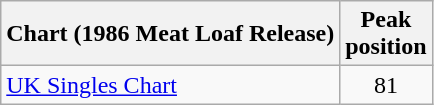<table class="wikitable sortable">
<tr>
<th>Chart (1986 Meat Loaf Release)</th>
<th>Peak<br>position</th>
</tr>
<tr>
<td><a href='#'>UK Singles Chart</a></td>
<td align="center">81</td>
</tr>
</table>
